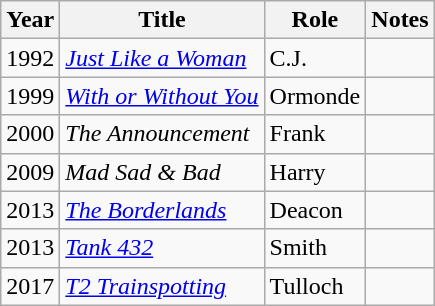<table class="wikitable sortable">
<tr>
<th>Year</th>
<th>Title</th>
<th>Role</th>
<th class="unsortable">Notes</th>
</tr>
<tr>
<td>1992</td>
<td><em><a href='#'>Just Like a Woman</a></em></td>
<td>C.J.</td>
<td></td>
</tr>
<tr>
<td>1999</td>
<td><em><a href='#'>With or Without You</a></em></td>
<td>Ormonde</td>
<td></td>
</tr>
<tr>
<td>2000</td>
<td><em>The Announcement</em></td>
<td>Frank</td>
<td></td>
</tr>
<tr>
<td>2009</td>
<td><em>Mad Sad & Bad</em></td>
<td>Harry</td>
<td></td>
</tr>
<tr>
<td>2013</td>
<td><em><a href='#'>The Borderlands</a></em></td>
<td>Deacon</td>
<td></td>
</tr>
<tr>
<td>2013</td>
<td><em><a href='#'>Tank 432</a></em></td>
<td>Smith</td>
<td></td>
</tr>
<tr>
<td>2017</td>
<td><em><a href='#'>T2 Trainspotting</a></em></td>
<td>Tulloch</td>
<td></td>
</tr>
</table>
